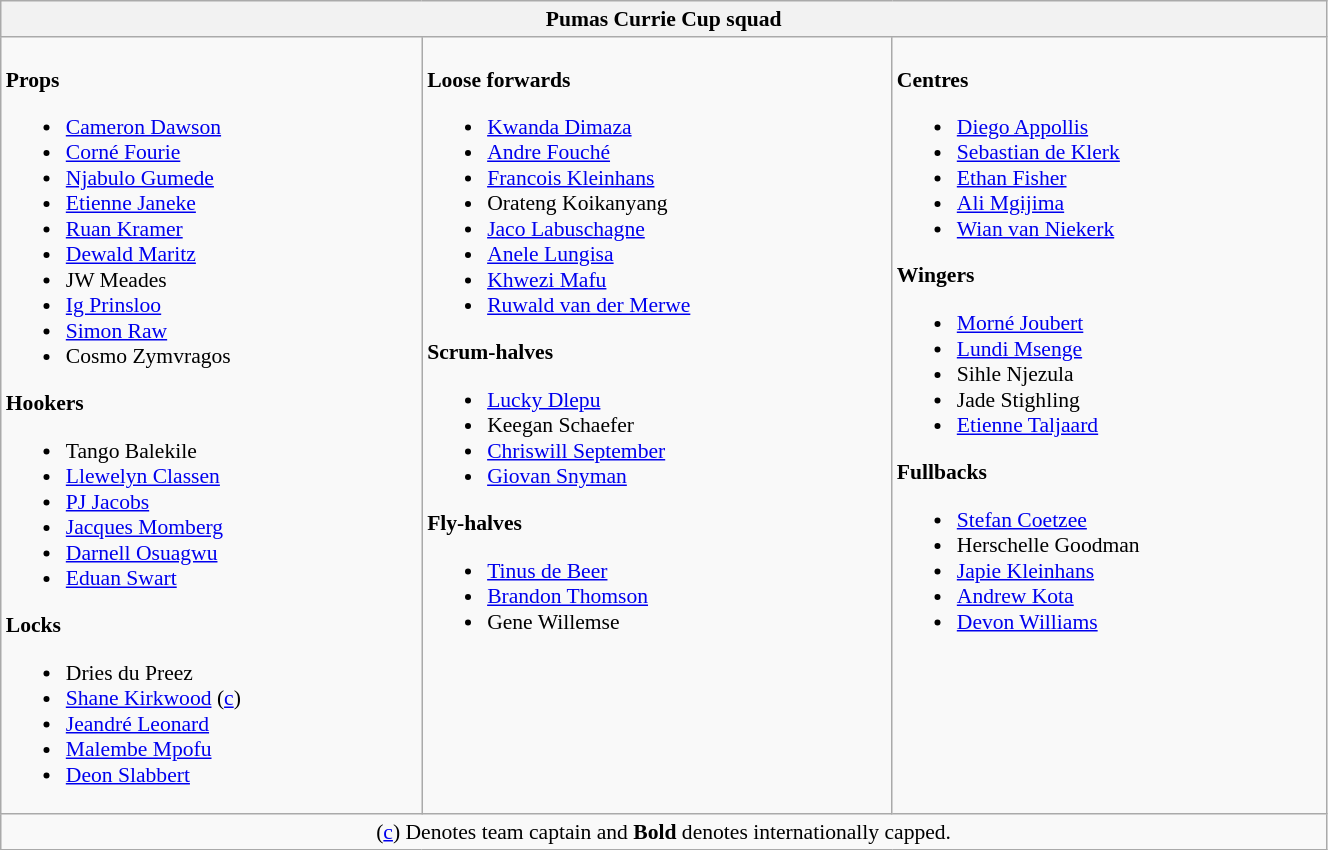<table class="wikitable" style="text-align:left; font-size:90%; width:70%">
<tr>
<th colspan="100%">Pumas Currie Cup squad</th>
</tr>
<tr valign="top">
<td><br><strong>Props</strong><ul><li> <a href='#'>Cameron Dawson</a></li><li> <a href='#'>Corné Fourie</a></li><li> <a href='#'>Njabulo Gumede</a></li><li> <a href='#'>Etienne Janeke</a></li><li> <a href='#'>Ruan Kramer</a></li><li> <a href='#'>Dewald Maritz</a></li><li> JW Meades</li><li> <a href='#'>Ig Prinsloo</a></li><li> <a href='#'>Simon Raw</a></li><li> Cosmo Zymvragos</li></ul><strong>Hookers</strong><ul><li> Tango Balekile</li><li> <a href='#'>Llewelyn Classen</a></li><li> <a href='#'>PJ Jacobs</a></li><li> <a href='#'>Jacques Momberg</a></li><li> <a href='#'>Darnell Osuagwu</a></li><li> <a href='#'>Eduan Swart</a></li></ul><strong>Locks</strong><ul><li> Dries du Preez</li><li> <a href='#'>Shane Kirkwood</a> (<a href='#'>c</a>)</li><li> <a href='#'>Jeandré Leonard</a></li><li> <a href='#'>Malembe Mpofu</a></li><li> <a href='#'>Deon Slabbert</a></li></ul></td>
<td><br><strong>Loose forwards</strong><ul><li> <a href='#'>Kwanda Dimaza</a></li><li> <a href='#'>Andre Fouché</a></li><li> <a href='#'>Francois Kleinhans</a></li><li> Orateng Koikanyang</li><li> <a href='#'>Jaco Labuschagne</a></li><li> <a href='#'>Anele Lungisa</a></li><li> <a href='#'>Khwezi Mafu</a></li><li> <a href='#'>Ruwald van der Merwe</a></li></ul><strong>Scrum-halves</strong><ul><li> <a href='#'>Lucky Dlepu</a></li><li> Keegan Schaefer</li><li> <a href='#'>Chriswill September</a></li><li> <a href='#'>Giovan Snyman</a></li></ul><strong>Fly-halves</strong><ul><li> <a href='#'>Tinus de Beer</a></li><li> <a href='#'>Brandon Thomson</a></li><li> Gene Willemse</li></ul></td>
<td><br><strong>Centres</strong><ul><li> <a href='#'>Diego Appollis</a></li><li> <a href='#'>Sebastian de Klerk</a></li><li> <a href='#'>Ethan Fisher</a></li><li> <a href='#'>Ali Mgijima</a></li><li> <a href='#'>Wian van Niekerk</a></li></ul><strong>Wingers</strong><ul><li> <a href='#'>Morné Joubert</a></li><li> <a href='#'>Lundi Msenge</a></li><li> Sihle Njezula</li><li> Jade Stighling</li><li> <a href='#'>Etienne Taljaard</a></li></ul><strong>Fullbacks</strong><ul><li> <a href='#'>Stefan Coetzee</a></li><li> Herschelle Goodman</li><li> <a href='#'>Japie Kleinhans</a></li><li> <a href='#'>Andrew Kota</a></li><li> <a href='#'>Devon Williams</a></li></ul></td>
</tr>
<tr>
<td colspan="100%" style="text-align:center;">(<a href='#'>c</a>) Denotes team captain and <strong>Bold</strong> denotes internationally capped. </td>
</tr>
</table>
